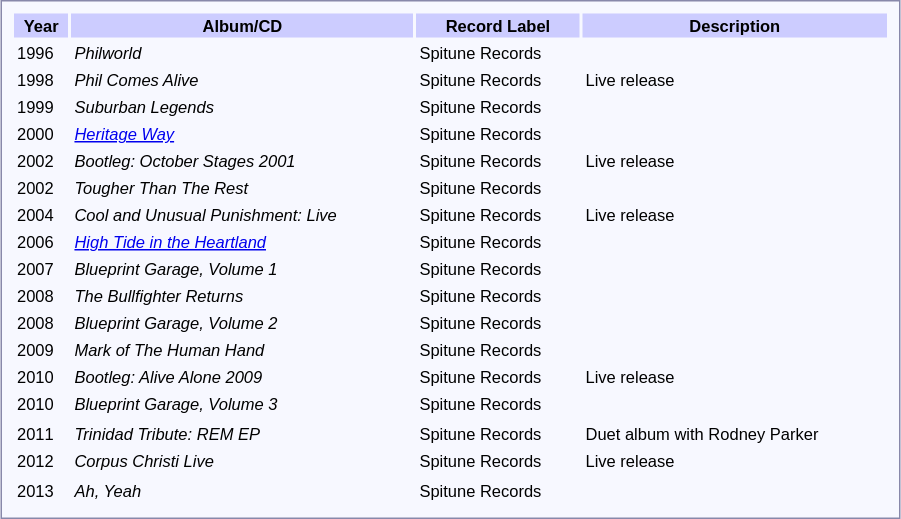<table cellpadding=2 cellspacing=2 width=600px style="font-family: verdana, sans-serif; padding: 6px; margin: 0 0 1em 1em; font-size: 11px; background-color: #f7f8ff; border:1px solid #8888aa;">
<tr style=background:#ccccff>
<th>Year</th>
<th>Album/CD</th>
<th>Record Label</th>
<th>Description</th>
</tr>
<tr>
<td>1996</td>
<td><em>Philworld</em></td>
<td>Spitune Records</td>
</tr>
<tr>
<td>1998</td>
<td><em>Phil Comes Alive</em></td>
<td>Spitune Records</td>
<td>Live release</td>
</tr>
<tr>
<td>1999</td>
<td><em>Suburban Legends</em></td>
<td>Spitune Records</td>
</tr>
<tr>
<td>2000</td>
<td><em><a href='#'>Heritage Way</a></em></td>
<td>Spitune Records</td>
</tr>
<tr>
<td>2002</td>
<td><em>Bootleg: October Stages 2001</em></td>
<td>Spitune Records</td>
<td>Live release</td>
</tr>
<tr>
<td>2002</td>
<td><em>Tougher Than The Rest</em></td>
<td>Spitune Records</td>
</tr>
<tr>
<td>2004</td>
<td><em>Cool and Unusual Punishment: Live</em></td>
<td>Spitune Records</td>
<td>Live release</td>
</tr>
<tr>
<td>2006</td>
<td><em><a href='#'>High Tide in the Heartland</a></em></td>
<td>Spitune Records</td>
<td></td>
</tr>
<tr>
<td>2007</td>
<td><em>Blueprint Garage, Volume 1</em></td>
<td>Spitune Records</td>
<td></td>
</tr>
<tr>
<td>2008</td>
<td><em>The Bullfighter Returns</em></td>
<td>Spitune Records</td>
<td></td>
</tr>
<tr>
<td>2008</td>
<td><em>Blueprint Garage, Volume 2</em></td>
<td>Spitune Records</td>
<td></td>
</tr>
<tr>
<td>2009</td>
<td><em>Mark of The Human Hand</em></td>
<td>Spitune Records</td>
<td></td>
</tr>
<tr>
<td>2010</td>
<td><em>Bootleg: Alive Alone 2009</em></td>
<td>Spitune Records</td>
<td>Live release</td>
</tr>
<tr>
<td>2010</td>
<td><em>Blueprint Garage, Volume 3</em></td>
<td>Spitune Records</td>
<td></td>
</tr>
<tr>
</tr>
<tr>
<td>2011</td>
<td><em>Trinidad Tribute: REM EP</em></td>
<td>Spitune Records</td>
<td>Duet album with Rodney Parker</td>
</tr>
<tr>
<td>2012</td>
<td><em>Corpus Christi Live</em></td>
<td>Spitune Records</td>
<td>Live release</td>
</tr>
<tr>
</tr>
<tr>
<td>2013</td>
<td><em>Ah, Yeah</em></td>
<td>Spitune Records</td>
<td></td>
</tr>
<tr>
</tr>
</table>
